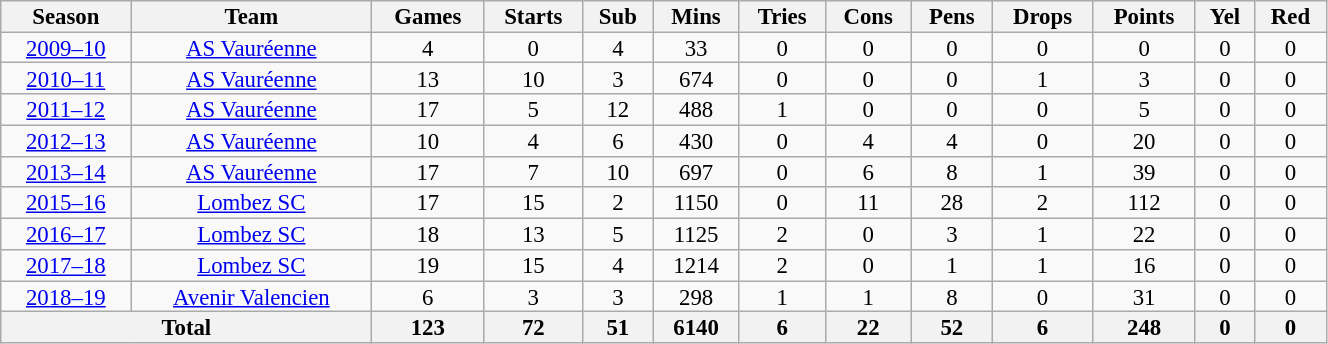<table class="wikitable" style="text-align:center; line-height:90%; font-size:95%; width:70%;">
<tr>
<th>Season</th>
<th>Team</th>
<th>Games</th>
<th>Starts</th>
<th>Sub</th>
<th>Mins</th>
<th>Tries</th>
<th>Cons</th>
<th>Pens</th>
<th>Drops</th>
<th>Points</th>
<th>Yel</th>
<th>Red</th>
</tr>
<tr>
<td><a href='#'>2009–10</a></td>
<td><a href='#'>AS Vauréenne</a></td>
<td>4</td>
<td>0</td>
<td>4</td>
<td>33</td>
<td>0</td>
<td>0</td>
<td>0</td>
<td>0</td>
<td>0</td>
<td>0</td>
<td>0</td>
</tr>
<tr>
<td><a href='#'>2010–11</a></td>
<td><a href='#'>AS Vauréenne</a></td>
<td>13</td>
<td>10</td>
<td>3</td>
<td>674</td>
<td>0</td>
<td>0</td>
<td>0</td>
<td>1</td>
<td>3</td>
<td>0</td>
<td>0</td>
</tr>
<tr>
<td><a href='#'>2011–12</a></td>
<td><a href='#'>AS Vauréenne</a></td>
<td>17</td>
<td>5</td>
<td>12</td>
<td>488</td>
<td>1</td>
<td>0</td>
<td>0</td>
<td>0</td>
<td>5</td>
<td>0</td>
<td>0</td>
</tr>
<tr>
<td><a href='#'>2012–13</a></td>
<td><a href='#'>AS Vauréenne</a></td>
<td>10</td>
<td>4</td>
<td>6</td>
<td>430</td>
<td>0</td>
<td>4</td>
<td>4</td>
<td>0</td>
<td>20</td>
<td>0</td>
<td>0</td>
</tr>
<tr>
<td><a href='#'>2013–14</a></td>
<td><a href='#'>AS Vauréenne</a></td>
<td>17</td>
<td>7</td>
<td>10</td>
<td>697</td>
<td>0</td>
<td>6</td>
<td>8</td>
<td>1</td>
<td>39</td>
<td>0</td>
<td>0</td>
</tr>
<tr>
<td><a href='#'>2015–16</a></td>
<td><a href='#'>Lombez SC</a></td>
<td>17</td>
<td>15</td>
<td>2</td>
<td>1150</td>
<td>0</td>
<td>11</td>
<td>28</td>
<td>2</td>
<td>112</td>
<td>0</td>
<td>0</td>
</tr>
<tr>
<td><a href='#'>2016–17</a></td>
<td><a href='#'>Lombez SC</a></td>
<td>18</td>
<td>13</td>
<td>5</td>
<td>1125</td>
<td>2</td>
<td>0</td>
<td>3</td>
<td>1</td>
<td>22</td>
<td>0</td>
<td>0</td>
</tr>
<tr>
<td><a href='#'>2017–18</a></td>
<td><a href='#'>Lombez SC</a></td>
<td>19</td>
<td>15</td>
<td>4</td>
<td>1214</td>
<td>2</td>
<td>0</td>
<td>1</td>
<td>1</td>
<td>16</td>
<td>0</td>
<td>0</td>
</tr>
<tr>
<td><a href='#'>2018–19</a></td>
<td><a href='#'>Avenir Valencien</a></td>
<td>6</td>
<td>3</td>
<td>3</td>
<td>298</td>
<td>1</td>
<td>1</td>
<td>8</td>
<td>0</td>
<td>31</td>
<td>0</td>
<td>0</td>
</tr>
<tr>
<th colspan="2">Total</th>
<th>123</th>
<th>72</th>
<th>51</th>
<th>6140</th>
<th>6</th>
<th>22</th>
<th>52</th>
<th>6</th>
<th>248</th>
<th>0</th>
<th>0</th>
</tr>
</table>
